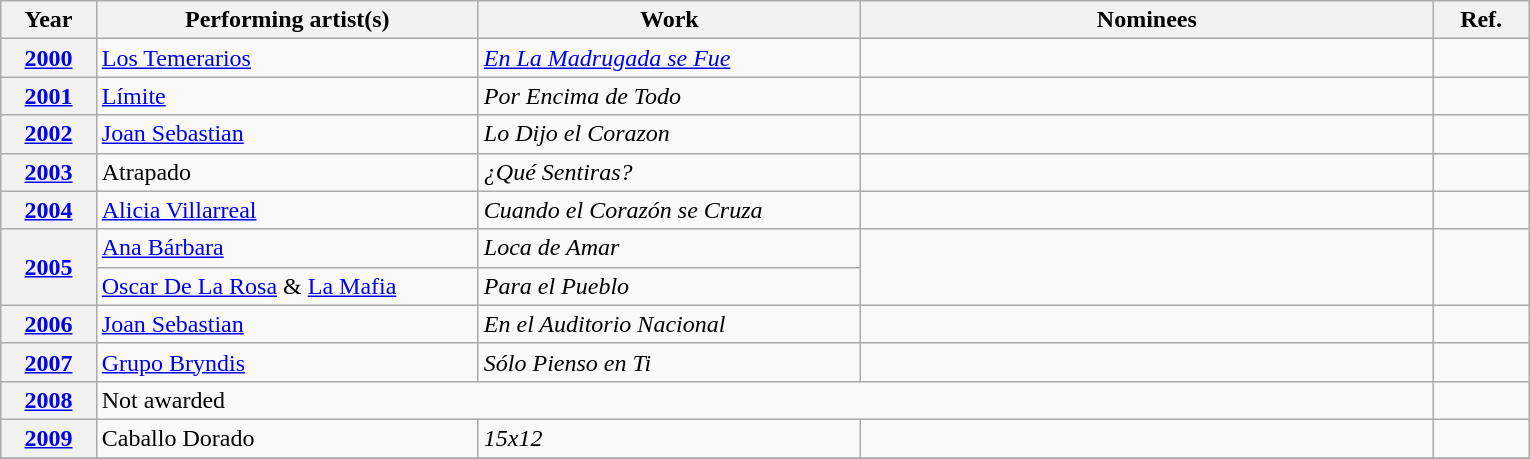<table class="wikitable plainrowheaders sortable">
<tr>
<th scope="col" width="5%">Year</th>
<th scope="col" width="20%">Performing artist(s)</th>
<th scope="col" width="20%">Work</th>
<th scope="col" class="unsortable" width="30%">Nominees</th>
<th scope="col" class="unsortable" width="5%">Ref.</th>
</tr>
<tr>
<th style="text-align:center;"><a href='#'>2000</a></th>
<td><a href='#'>Los Temerarios</a></td>
<td><em><a href='#'>En La Madrugada se Fue</a></em></td>
<td></td>
<td style="text-align:center;"></td>
</tr>
<tr>
<th style="text-align:center;"><a href='#'>2001</a></th>
<td><a href='#'>Límite</a></td>
<td><em>Por Encima de Todo</em></td>
<td></td>
<td style="text-align:center;"></td>
</tr>
<tr>
<th style="text-align:center;"><a href='#'>2002</a></th>
<td><a href='#'>Joan Sebastian</a></td>
<td><em>Lo Dijo el Corazon</em></td>
<td></td>
<td style="text-align:center;"></td>
</tr>
<tr>
<th style="text-align:center;"><a href='#'>2003</a></th>
<td>Atrapado</td>
<td><em>¿Qué Sentiras?</em></td>
<td></td>
<td style="text-align:center;"></td>
</tr>
<tr>
<th style="text-align:center;"><a href='#'>2004</a></th>
<td><a href='#'>Alicia Villarreal</a></td>
<td><em>Cuando el Corazón se Cruza</em></td>
<td></td>
<td style="text-align:center;"></td>
</tr>
<tr>
<th style="text-align:center;" rowspan="2"><a href='#'>2005</a></th>
<td><a href='#'>Ana Bárbara</a></td>
<td><em>Loca de Amar</em></td>
<td rowspan="2"></td>
<td rowspan="2" style="text-align:center;"></td>
</tr>
<tr>
<td><a href='#'>Oscar De La Rosa</a> & <a href='#'>La Mafia</a></td>
<td><em>Para el Pueblo</em></td>
</tr>
<tr>
<th style="text-align:center;"><a href='#'>2006</a></th>
<td><a href='#'>Joan Sebastian</a></td>
<td><em>En el Auditorio Nacional</em></td>
<td></td>
<td style="text-align:center;"></td>
</tr>
<tr>
<th style="text-align:center;"><a href='#'>2007</a></th>
<td><a href='#'>Grupo Bryndis</a></td>
<td><em>Sólo Pienso en Ti</em></td>
<td></td>
<td style="text-align:center;"></td>
</tr>
<tr>
<th style="text-align:center;"><a href='#'>2008</a></th>
<td colspan="3">Not awarded</td>
<td style="text-align:center;"></td>
</tr>
<tr>
<th style="text-align:center;"><a href='#'>2009</a></th>
<td>Caballo Dorado</td>
<td><em>15x12</em></td>
<td></td>
<td style="text-align:center;"></td>
</tr>
<tr>
</tr>
</table>
